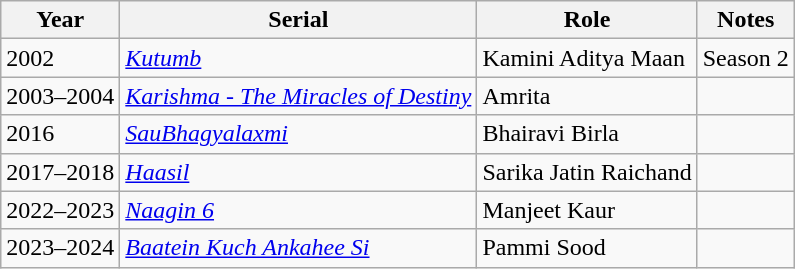<table class="wikitable">
<tr>
<th>Year</th>
<th>Serial</th>
<th>Role</th>
<th>Notes</th>
</tr>
<tr>
<td>2002</td>
<td><em><a href='#'> Kutumb</a></em></td>
<td>Kamini Aditya Maan</td>
<td>Season 2</td>
</tr>
<tr>
<td>2003–2004</td>
<td><em><a href='#'>Karishma - The Miracles of Destiny</a></em></td>
<td>Amrita</td>
<td></td>
</tr>
<tr>
<td>2016</td>
<td><em><a href='#'>SauBhagyalaxmi</a></em></td>
<td>Bhairavi Birla</td>
<td></td>
</tr>
<tr>
<td>2017–2018</td>
<td><em><a href='#'>Haasil</a></em></td>
<td>Sarika Jatin Raichand</td>
<td></td>
</tr>
<tr>
<td>2022–2023</td>
<td><em><a href='#'> Naagin 6</a></em></td>
<td>Manjeet Kaur</td>
<td></td>
</tr>
<tr>
<td>2023–2024</td>
<td><em><a href='#'>Baatein Kuch Ankahee Si</a></em></td>
<td>Pammi Sood</td>
<td></td>
</tr>
</table>
